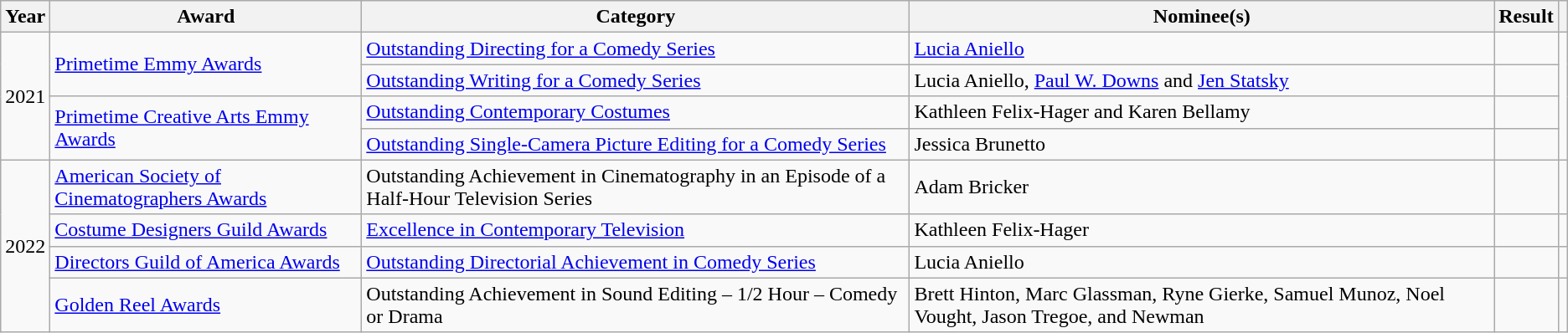<table class="wikitable sortable">
<tr>
<th>Year</th>
<th>Award</th>
<th>Category</th>
<th>Nominee(s)</th>
<th>Result</th>
<th></th>
</tr>
<tr>
<td rowspan="4">2021</td>
<td rowspan="2"><a href='#'>Primetime Emmy Awards</a></td>
<td><a href='#'>Outstanding Directing for a Comedy Series</a></td>
<td><a href='#'>Lucia Aniello</a></td>
<td></td>
<td rowspan="4"></td>
</tr>
<tr>
<td><a href='#'>Outstanding Writing for a Comedy Series</a></td>
<td>Lucia Aniello, <a href='#'>Paul W. Downs</a> and <a href='#'>Jen Statsky</a></td>
<td></td>
</tr>
<tr>
<td rowspan="2"><a href='#'>Primetime Creative Arts Emmy Awards</a></td>
<td><a href='#'>Outstanding Contemporary Costumes</a></td>
<td>Kathleen Felix-Hager and Karen Bellamy</td>
<td></td>
</tr>
<tr>
<td><a href='#'>Outstanding Single-Camera Picture Editing for a Comedy Series</a></td>
<td>Jessica Brunetto</td>
<td></td>
</tr>
<tr>
<td rowspan="4">2022</td>
<td><a href='#'>American Society of Cinematographers Awards</a></td>
<td>Outstanding Achievement in Cinematography in an Episode of a Half-Hour Television Series</td>
<td>Adam Bricker</td>
<td></td>
<td></td>
</tr>
<tr>
<td><a href='#'>Costume Designers Guild Awards</a></td>
<td><a href='#'>Excellence in Contemporary Television</a></td>
<td>Kathleen Felix-Hager</td>
<td></td>
<td></td>
</tr>
<tr>
<td><a href='#'>Directors Guild of America Awards</a></td>
<td><a href='#'>Outstanding Directorial Achievement in Comedy Series</a></td>
<td>Lucia Aniello</td>
<td></td>
<td></td>
</tr>
<tr>
<td><a href='#'>Golden Reel Awards</a></td>
<td>Outstanding Achievement in Sound Editing – 1/2 Hour – Comedy or Drama</td>
<td>Brett Hinton, Marc Glassman, Ryne Gierke, Samuel Munoz, Noel Vought, Jason Tregoe, and Newman</td>
<td></td>
<td></td>
</tr>
</table>
